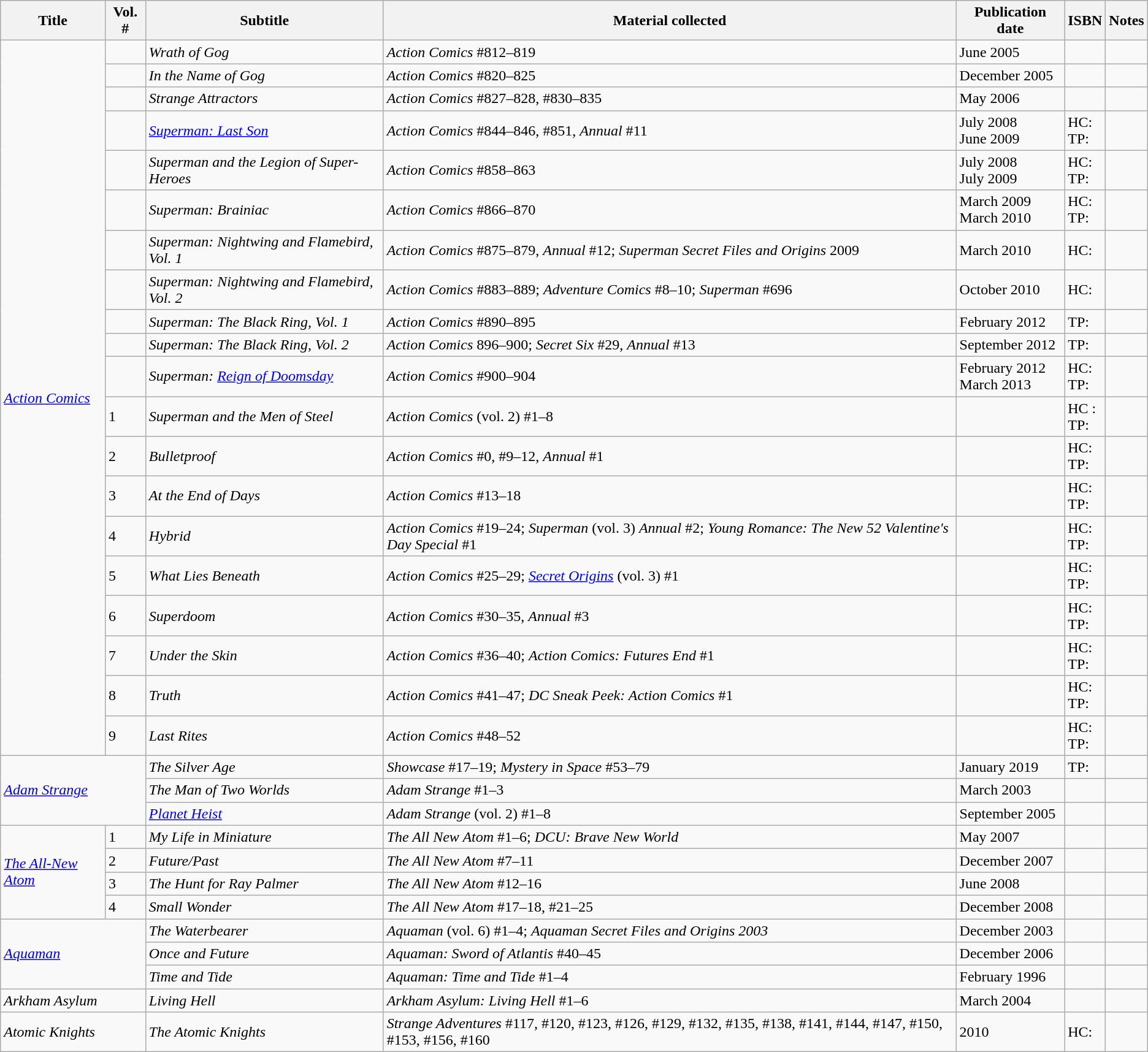<table class="wikitable">
<tr>
<th>Title</th>
<th>Vol. #</th>
<th>Subtitle</th>
<th>Material collected</th>
<th>Publication date</th>
<th>ISBN</th>
<th>Notes</th>
</tr>
<tr>
<td rowspan="20"><em><a href='#'>Action Comics</a></em></td>
<td></td>
<td><em>Wrath of Gog</em></td>
<td><em>Action Comics</em> #812–819</td>
<td>June 2005</td>
<td></td>
<td></td>
</tr>
<tr>
<td></td>
<td><em>In the Name of Gog</em></td>
<td><em>Action Comics</em> #820–825</td>
<td>December 2005</td>
<td></td>
<td></td>
</tr>
<tr>
<td></td>
<td><em>Strange Attractors</em></td>
<td><em>Action Comics</em> #827–828, #830–835</td>
<td>May 2006</td>
<td></td>
<td></td>
</tr>
<tr>
<td></td>
<td><em><a href='#'>Superman: Last Son</a></em></td>
<td><em>Action Comics</em> #844–846, #851, <em>Annual</em> #11</td>
<td>July 2008<br>June 2009</td>
<td>HC: <br>TP: </td>
<td></td>
</tr>
<tr>
<td></td>
<td><em>Superman and the Legion of Super-Heroes</em></td>
<td><em>Action Comics</em> #858–863</td>
<td>July 2008<br>July 2009</td>
<td>HC: <br>TP: </td>
<td></td>
</tr>
<tr>
<td></td>
<td><em>Superman: Brainiac</em></td>
<td><em>Action Comics</em> #866–870</td>
<td>March 2009<br>March 2010</td>
<td style=white-space:nowrap>HC: <br>TP: </td>
<td></td>
</tr>
<tr>
<td></td>
<td><em>Superman: Nightwing and Flamebird, Vol. 1</em></td>
<td><em>Action Comics</em> #875–879, <em>Annual</em> #12; <em>Superman Secret Files and Origins</em> 2009</td>
<td>March 2010</td>
<td>HC: </td>
<td></td>
</tr>
<tr>
<td></td>
<td><em>Superman: Nightwing and Flamebird, Vol. 2</em></td>
<td><em>Action Comics</em> #883–889; <em>Adventure Comics</em> #8–10; <em>Superman</em> #696</td>
<td>October 2010</td>
<td>HC: </td>
<td></td>
</tr>
<tr>
<td></td>
<td><em>Superman: The Black Ring, Vol. 1</em></td>
<td><em>Action Comics</em> #890–895</td>
<td>February 2012</td>
<td>TP: </td>
<td></td>
</tr>
<tr>
<td></td>
<td><em>Superman: The Black Ring, Vol. 2</em></td>
<td><em>Action Comics</em> 896–900; <em>Secret Six</em> #29, <em>Annual</em> #13</td>
<td>September 2012</td>
<td>TP: </td>
<td></td>
</tr>
<tr>
<td></td>
<td><em>Superman: <a href='#'>Reign of Doomsday</a></em></td>
<td><em>Action Comics</em> #900–904</td>
<td>February 2012<br>March 2013</td>
<td>HC: <br>TP: </td>
<td></td>
</tr>
<tr>
<td>1</td>
<td><em>Superman and the Men of Steel</em></td>
<td><em>Action Comics</em> (vol. 2) #1–8</td>
<td><br></td>
<td>HC :<br>TP: </td>
<td></td>
</tr>
<tr>
<td>2</td>
<td><em>Bulletproof</em></td>
<td><em>Action Comics</em> #0, #9–12, <em>Annual</em> #1</td>
<td><br></td>
<td>HC: <br>TP: </td>
<td></td>
</tr>
<tr>
<td>3</td>
<td><em>At the End of Days</em></td>
<td><em>Action Comics</em> #13–18</td>
<td></td>
<td>HC: <br>TP: </td>
<td></td>
</tr>
<tr>
<td>4</td>
<td><em>Hybrid</em></td>
<td><em>Action Comics</em> #19–24; <em>Superman</em> (vol. 3) <em>Annual</em> #2; <em>Young Romance: The New 52 Valentine's Day Special</em> #1</td>
<td><br></td>
<td>HC: <br>TP: </td>
<td></td>
</tr>
<tr>
<td>5</td>
<td><em>What Lies Beneath</em></td>
<td><em>Action Comics</em> #25–29; <em><a href='#'>Secret Origins</a></em> (vol. 3) #1</td>
<td><br></td>
<td>HC: <br>TP: </td>
<td></td>
</tr>
<tr>
<td>6</td>
<td><em>Superdoom</em></td>
<td><em>Action Comics</em> #30–35, <em>Annual</em> #3</td>
<td><br></td>
<td>HC: <br>TP: </td>
<td></td>
</tr>
<tr>
<td>7</td>
<td><em>Under the Skin</em></td>
<td><em>Action Comics</em> #36–40; <em>Action Comics: Futures End</em> #1</td>
<td><br></td>
<td>HC: <br>TP: </td>
<td></td>
</tr>
<tr>
<td>8</td>
<td><em>Truth</em></td>
<td><em>Action Comics</em> #41–47; <em>DC Sneak Peek: Action Comics</em> #1</td>
<td><br></td>
<td>HC: <br>TP: </td>
<td></td>
</tr>
<tr>
<td>9</td>
<td><em>Last Rites</em></td>
<td><em>Action Comics</em> #48–52</td>
<td><br></td>
<td>HC: <br>TP: </td>
<td></td>
</tr>
<tr>
<td colspan="2" rowspan="3"><em><a href='#'>Adam Strange</a></em></td>
<td><em>The Silver Age</em></td>
<td><em>Showcase</em> #17–19; <em>Mystery in Space</em> #53–79</td>
<td>January 2019</td>
<td>TP: </td>
<td></td>
</tr>
<tr>
<td><em>The Man of Two Worlds</em></td>
<td><em>Adam Strange</em> #1–3</td>
<td>March 2003</td>
<td></td>
<td></td>
</tr>
<tr>
<td><em><a href='#'>Planet Heist</a></em></td>
<td><em>Adam Strange</em> (vol. 2) #1–8</td>
<td style="white-space:nowrap">September 2005</td>
<td></td>
<td></td>
</tr>
<tr>
<td rowspan="4"><em><a href='#'>The All-New Atom</a></em></td>
<td>1</td>
<td><em>My Life in Miniature</em></td>
<td><em>The All New Atom</em> #1–6; <em>DCU: Brave New World</em></td>
<td>May 2007</td>
<td></td>
<td></td>
</tr>
<tr>
<td>2</td>
<td><em>Future/Past</em></td>
<td><em>The All New Atom</em> #7–11</td>
<td>December 2007</td>
<td></td>
<td></td>
</tr>
<tr>
<td>3</td>
<td><em>The Hunt for Ray Palmer</em></td>
<td><em>The All New Atom</em> #12–16</td>
<td>June 2008</td>
<td></td>
<td></td>
</tr>
<tr>
<td>4</td>
<td><em>Small Wonder</em></td>
<td><em>The All New Atom</em> #17–18, #21–25</td>
<td>December 2008</td>
<td></td>
<td></td>
</tr>
<tr>
<td colspan="2" rowspan="3"><em><a href='#'>Aquaman</a></em></td>
<td><em>The Waterbearer</em></td>
<td><em>Aquaman</em> (vol. 6) #1–4; <em>Aquaman Secret Files and Origins 2003</em></td>
<td>December 2003</td>
<td></td>
<td></td>
</tr>
<tr>
<td><em>Once and Future</em></td>
<td><em>Aquaman: Sword of Atlantis</em> #40–45</td>
<td>December 2006</td>
<td></td>
<td></td>
</tr>
<tr>
<td><em>Time and Tide</em></td>
<td><em>Aquaman: Time and Tide</em> #1–4</td>
<td>February 1996</td>
<td></td>
<td></td>
</tr>
<tr>
<td colspan="2"><em>Arkham Asylum</em></td>
<td><em>Living Hell</em></td>
<td><em>Arkham Asylum: Living Hell</em> #1–6</td>
<td>March 2004</td>
<td></td>
<td></td>
</tr>
<tr>
<td colspan="2"><em>Atomic Knights</em></td>
<td><em>The Atomic Knights</em></td>
<td><em>Strange Adventures</em> #117, #120, #123, #126, #129, #132, #135, #138, #141, #144, #147, #150, #153, #156, #160</td>
<td>2010</td>
<td>HC: </td>
<td></td>
</tr>
</table>
